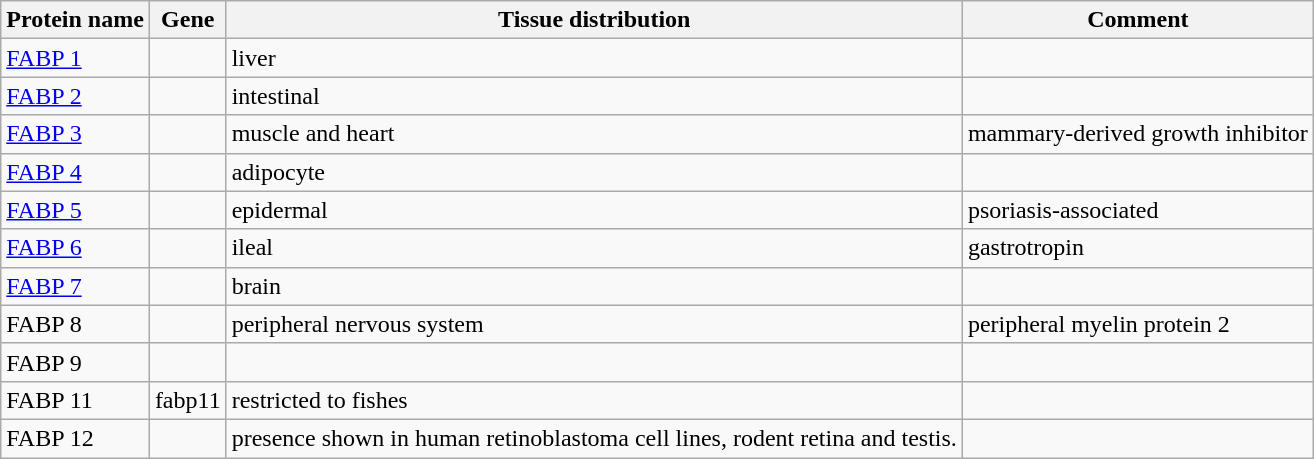<table class="wikitable sortable">
<tr>
<th>Protein name</th>
<th>Gene</th>
<th>Tissue distribution</th>
<th>Comment</th>
</tr>
<tr>
<td><a href='#'>FABP 1</a></td>
<td></td>
<td>liver</td>
<td></td>
</tr>
<tr>
<td><a href='#'>FABP 2</a></td>
<td></td>
<td>intestinal</td>
<td></td>
</tr>
<tr>
<td><a href='#'>FABP 3</a></td>
<td></td>
<td>muscle and heart</td>
<td>mammary-derived growth inhibitor</td>
</tr>
<tr>
<td><a href='#'>FABP 4</a></td>
<td></td>
<td>adipocyte</td>
<td></td>
</tr>
<tr>
<td><a href='#'>FABP 5</a></td>
<td></td>
<td>epidermal</td>
<td>psoriasis-associated</td>
</tr>
<tr>
<td><a href='#'>FABP 6</a></td>
<td></td>
<td>ileal</td>
<td>gastrotropin</td>
</tr>
<tr>
<td><a href='#'>FABP 7</a></td>
<td></td>
<td>brain</td>
<td></td>
</tr>
<tr>
<td>FABP 8</td>
<td></td>
<td>peripheral nervous system</td>
<td>peripheral myelin protein 2</td>
</tr>
<tr>
<td>FABP 9</td>
<td></td>
<td></td>
<td></td>
</tr>
<tr>
<td>FABP 11</td>
<td>fabp11</td>
<td>restricted to fishes</td>
<td></td>
</tr>
<tr>
<td>FABP 12</td>
<td></td>
<td>presence shown in human retinoblastoma cell lines, rodent retina and testis.</td>
<td></td>
</tr>
</table>
